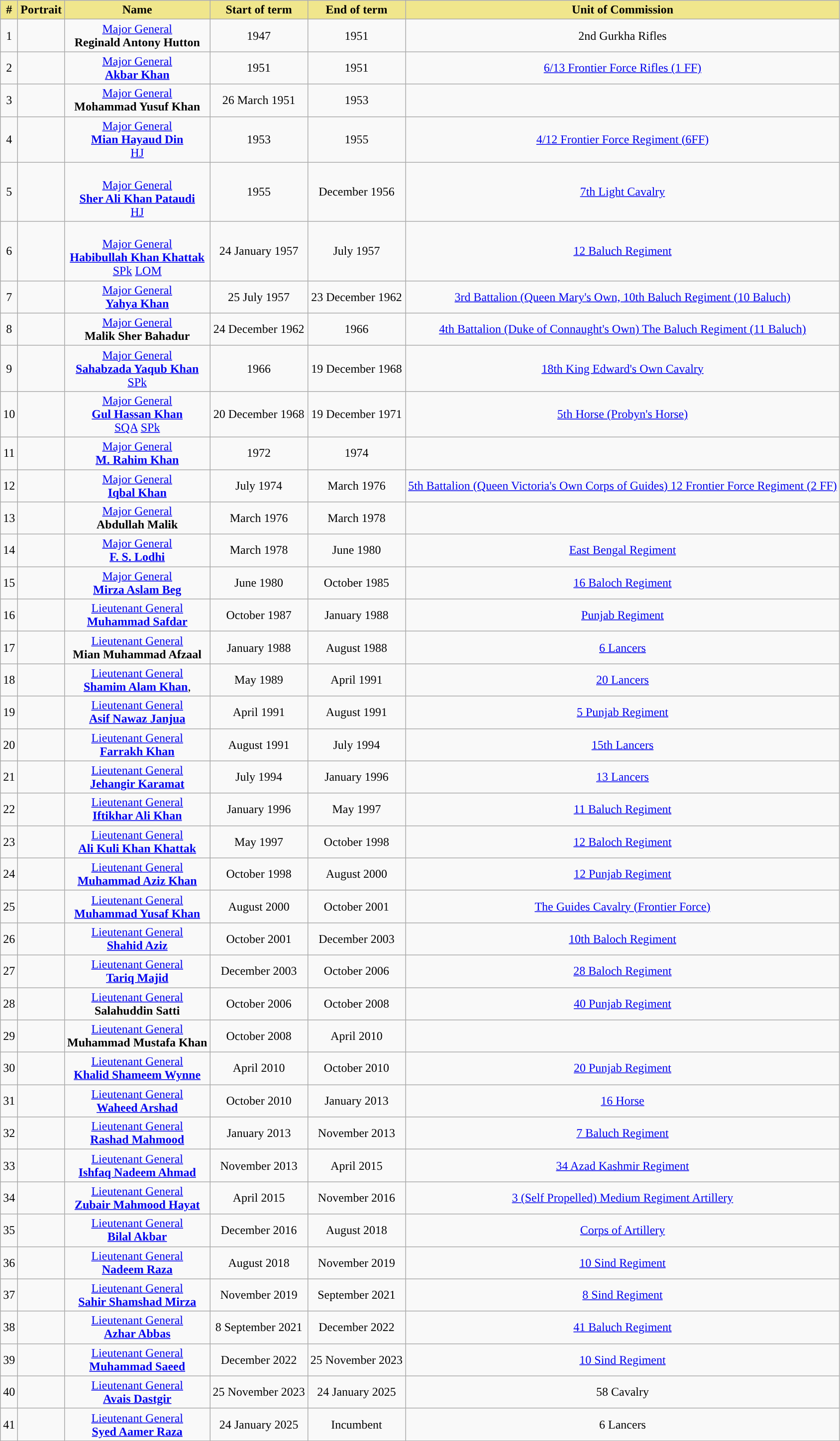<table class="wikitable" style="text-align:center">
<tr>
<th style="background:#F0E68C;">#</th>
<th style="background:#F0E68C;">Portrait</th>
<th style="background:#F0E68C;">Name</th>
<th style="background:#F0E68C;">Start of term</th>
<th style="background:#F0E68C;">End of term</th>
<th style="background:#F0E68C;">Unit of Commission</th>
</tr>
<tr>
<td>1</td>
<td></td>
<td><a href='#'>Major General</a><br><strong>Reginald Antony Hutton</strong></td>
<td>1947</td>
<td>1951</td>
<td>2nd Gurkha Rifles</td>
</tr>
<tr>
<td>2</td>
<td></td>
<td><a href='#'>Major General</a><br><strong><a href='#'>Akbar Khan</a></strong><br></td>
<td>1951</td>
<td>1951</td>
<td><a href='#'>6/13 Frontier Force Rifles (1 FF)</a></td>
</tr>
<tr>
<td>3</td>
<td></td>
<td><a href='#'>Major General</a><br><strong>Mohammad Yusuf Khan</strong></td>
<td>26 March 1951</td>
<td>1953</td>
<td></td>
</tr>
<tr>
<td>4</td>
<td></td>
<td><a href='#'>Major General</a><br><strong><a href='#'>Mian Hayaud Din</a></strong><br><a href='#'>HJ</a> </td>
<td>1953</td>
<td>1955</td>
<td><a href='#'>4/12 Frontier Force Regiment (6FF)</a></td>
</tr>
<tr>
<td>5</td>
<td></td>
<td><br><a href='#'>Major General</a><br><strong><a href='#'>Sher Ali Khan Pataudi</a></strong><br><a href='#'>HJ</a></td>
<td>1955</td>
<td>December 1956</td>
<td><a href='#'>7th Light Cavalry</a></td>
</tr>
<tr>
<td>6</td>
<td></td>
<td><br><a href='#'>Major General</a><br><strong><a href='#'>Habibullah Khan Khattak</a></strong><br><a href='#'>SPk</a> <a href='#'>LOM</a></td>
<td>24 January 1957</td>
<td>July 1957</td>
<td><a href='#'>12 Baluch Regiment</a></td>
</tr>
<tr>
<td>7</td>
<td></td>
<td><a href='#'>Major General</a><br><strong><a href='#'>Yahya Khan</a></strong></td>
<td>25 July 1957</td>
<td>23 December 1962</td>
<td><a href='#'>3rd Battalion (Queen Mary's Own, 10th Baluch Regiment (10 Baluch)</a></td>
</tr>
<tr>
<td>8</td>
<td></td>
<td><a href='#'>Major General</a><br><strong>Malik Sher Bahadur</strong></td>
<td>24 December 1962</td>
<td>1966</td>
<td><a href='#'>4th Battalion (Duke of Connaught's Own) The Baluch Regiment (11 Baluch)</a></td>
</tr>
<tr>
<td>9</td>
<td></td>
<td><a href='#'>Major General</a><br><strong><a href='#'>Sahabzada Yaqub Khan</a></strong><br><a href='#'>SPk</a></td>
<td>1966</td>
<td>19 December 1968</td>
<td><a href='#'>18th King Edward's Own Cavalry</a></td>
</tr>
<tr>
<td>10</td>
<td></td>
<td><a href='#'>Major General</a><br><strong><a href='#'>Gul Hassan Khan</a></strong><br><a href='#'>SQA</a> <a href='#'>SPk</a></td>
<td>20 December 1968</td>
<td>19 December 1971</td>
<td><a href='#'>5th Horse (Probyn's Horse)</a></td>
</tr>
<tr>
<td>11</td>
<td></td>
<td><a href='#'>Major General</a><br><strong><a href='#'>M. Rahim Khan</a></strong></td>
<td>1972</td>
<td>1974</td>
<td></td>
</tr>
<tr>
<td>12</td>
<td></td>
<td><a href='#'>Major General</a><br><strong><a href='#'>Iqbal Khan</a></strong><br><strong></strong></td>
<td>July 1974</td>
<td>March 1976</td>
<td><a href='#'>5th Battalion (Queen Victoria's Own Corps of Guides) 12 Frontier Force Regiment (2 FF)</a></td>
</tr>
<tr>
<td>13</td>
<td></td>
<td><a href='#'>Major General</a><br><strong>Abdullah Malik</strong></td>
<td>March 1976</td>
<td>March 1978</td>
<td></td>
</tr>
<tr>
<td>14</td>
<td></td>
<td><a href='#'>Major General</a><br><strong><a href='#'>F. S. Lodhi</a></strong></td>
<td>March 1978</td>
<td>June 1980</td>
<td><a href='#'>East Bengal Regiment</a></td>
</tr>
<tr>
<td>15</td>
<td></td>
<td><a href='#'>Major General</a><br><strong><a href='#'>Mirza Aslam Beg</a></strong><br></td>
<td>June 1980</td>
<td>October 1985</td>
<td><a href='#'>16 Baloch Regiment</a></td>
</tr>
<tr>
<td>16</td>
<td></td>
<td><a href='#'>Lieutenant General</a><br><strong><a href='#'>Muhammad Safdar</a></strong></td>
<td>October 1987</td>
<td>January 1988</td>
<td><a href='#'>Punjab Regiment</a></td>
</tr>
<tr>
<td>17</td>
<td></td>
<td><a href='#'>Lieutenant General</a><br><strong>Mian Muhammad Afzaal</strong><br></td>
<td>January 1988</td>
<td>August 1988</td>
<td><a href='#'>6 Lancers</a></td>
</tr>
<tr>
<td>18</td>
<td></td>
<td><a href='#'>Lieutenant General</a><br><strong><a href='#'>Shamim Alam Khan</a></strong>, <strong></strong></td>
<td>May 1989</td>
<td>April 1991</td>
<td><a href='#'>20 Lancers</a></td>
</tr>
<tr>
<td>19</td>
<td></td>
<td><a href='#'>Lieutenant General</a><br><strong><a href='#'>Asif Nawaz Janjua</a></strong><br></td>
<td>April 1991</td>
<td>August 1991</td>
<td><a href='#'>5 Punjab Regiment</a></td>
</tr>
<tr>
<td>20</td>
<td></td>
<td><a href='#'>Lieutenant General</a><br><strong><a href='#'>Farrakh Khan</a></strong></td>
<td>August 1991</td>
<td>July 1994</td>
<td><a href='#'>15th Lancers</a></td>
</tr>
<tr>
<td>21</td>
<td></td>
<td><a href='#'>Lieutenant General</a> <br><strong><a href='#'>Jehangir Karamat</a></strong><br></td>
<td>July 1994</td>
<td>January 1996</td>
<td><a href='#'>13 Lancers</a></td>
</tr>
<tr>
<td>22</td>
<td></td>
<td><a href='#'>Lieutenant General</a><br><strong><a href='#'>Iftikhar Ali Khan</a></strong><br></td>
<td>January 1996</td>
<td>May 1997</td>
<td><a href='#'>11 Baluch Regiment</a></td>
</tr>
<tr>
<td>23</td>
<td></td>
<td><a href='#'>Lieutenant General</a><br><strong><a href='#'>Ali Kuli Khan Khattak</a></strong><br></td>
<td>May 1997</td>
<td>October 1998</td>
<td><a href='#'>12 Baloch Regiment</a></td>
</tr>
<tr>
<td>24</td>
<td></td>
<td><a href='#'>Lieutenant General</a><br><strong><a href='#'>Muhammad Aziz Khan</a><br></strong></td>
<td>October 1998</td>
<td>August 2000</td>
<td><a href='#'>12 Punjab Regiment</a></td>
</tr>
<tr>
<td>25</td>
<td></td>
<td><a href='#'>Lieutenant General</a><br><strong><a href='#'>Muhammad Yusaf Khan</a></strong></td>
<td>August 2000</td>
<td>October 2001</td>
<td><a href='#'>The Guides Cavalry (Frontier Force)</a></td>
</tr>
<tr>
<td>26</td>
<td></td>
<td><a href='#'>Lieutenant General</a><br><strong><a href='#'>Shahid Aziz</a></strong></td>
<td>October 2001</td>
<td>December 2003</td>
<td><a href='#'>10th Baloch Regiment</a></td>
</tr>
<tr>
<td>27</td>
<td></td>
<td><a href='#'>Lieutenant General</a><br><strong><a href='#'>Tariq Majid</a></strong><br></td>
<td>December 2003</td>
<td>October 2006</td>
<td><a href='#'>28 Baloch Regiment</a></td>
</tr>
<tr>
<td>28</td>
<td></td>
<td><a href='#'>Lieutenant General</a><br><strong>Salahuddin Satti</strong></td>
<td>October 2006</td>
<td>October 2008</td>
<td><a href='#'>40 Punjab Regiment</a></td>
</tr>
<tr>
<td>29</td>
<td></td>
<td><a href='#'>Lieutenant General</a><br><strong>Muhammad Mustafa Khan</strong></td>
<td>October 2008</td>
<td>April 2010</td>
<td></td>
</tr>
<tr>
<td>30</td>
<td></td>
<td><a href='#'>Lieutenant General</a> <br><strong><a href='#'>Khalid Shameem Wynne</a><br></strong></td>
<td>April 2010</td>
<td>October 2010</td>
<td><a href='#'>20 Punjab Regiment</a></td>
</tr>
<tr>
<td>31</td>
<td></td>
<td><a href='#'>Lieutenant General</a><br><strong><a href='#'>Waheed Arshad</a><br></strong></td>
<td>October 2010</td>
<td>January 2013</td>
<td><a href='#'>16 Horse</a></td>
</tr>
<tr>
<td>32</td>
<td></td>
<td><a href='#'>Lieutenant General</a> <br><strong><a href='#'>Rashad Mahmood</a><br></strong></td>
<td>January 2013</td>
<td>November 2013</td>
<td><a href='#'>7 Baluch Regiment</a></td>
</tr>
<tr>
<td>33</td>
<td></td>
<td><a href='#'>Lieutenant General</a><br><strong><a href='#'>Ishfaq Nadeem Ahmad</a></strong><br></td>
<td>November 2013</td>
<td>April 2015</td>
<td><a href='#'>34 Azad Kashmir Regiment</a></td>
</tr>
<tr>
<td>34</td>
<td></td>
<td><a href='#'>Lieutenant General</a><br><strong><a href='#'>Zubair Mahmood Hayat</a><br></strong></td>
<td>April 2015</td>
<td>November 2016</td>
<td><a href='#'>3 (Self Propelled) Medium Regiment Artillery</a></td>
</tr>
<tr>
<td>35</td>
<td></td>
<td><a href='#'>Lieutenant General</a><br><strong><a href='#'>Bilal Akbar</a></strong></td>
<td>December 2016</td>
<td>August 2018</td>
<td><a href='#'>Corps of Artillery</a></td>
</tr>
<tr>
<td>36</td>
<td></td>
<td><a href='#'>Lieutenant General</a><br><strong><a href='#'>Nadeem Raza</a></strong><br></td>
<td>August 2018</td>
<td>November 2019</td>
<td><a href='#'>10 Sind Regiment</a></td>
</tr>
<tr>
<td>37</td>
<td></td>
<td><a href='#'>Lieutenant General</a><br><strong><a href='#'>Sahir Shamshad Mirza</a></strong></td>
<td>November 2019</td>
<td>September 2021</td>
<td><a href='#'>8 Sind Regiment</a></td>
</tr>
<tr>
<td>38</td>
<td></td>
<td><a href='#'>Lieutenant General</a><br><strong><a href='#'>Azhar Abbas</a></strong></td>
<td>8 September 2021</td>
<td>December 2022</td>
<td><a href='#'>41 Baluch Regiment</a></td>
</tr>
<tr>
<td>39</td>
<td></td>
<td><a href='#'>Lieutenant General</a><br><strong><a href='#'>Muhammad Saeed</a></strong></td>
<td>December 2022</td>
<td>25 November 2023</td>
<td><a href='#'>10 Sind Regiment</a></td>
</tr>
<tr>
<td>40</td>
<td></td>
<td><a href='#'>Lieutenant General</a><br><strong><a href='#'>Avais Dastgir</a></strong></td>
<td>25 November 2023</td>
<td>24 January 2025</td>
<td>58 Cavalry</td>
</tr>
<tr>
<td>41</td>
<td></td>
<td><a href='#'>Lieutenant General</a><br><strong><a href='#'>Syed Aamer Raza</a></strong></td>
<td>24 January 2025</td>
<td>Incumbent</td>
<td>6 Lancers</td>
</tr>
</table>
